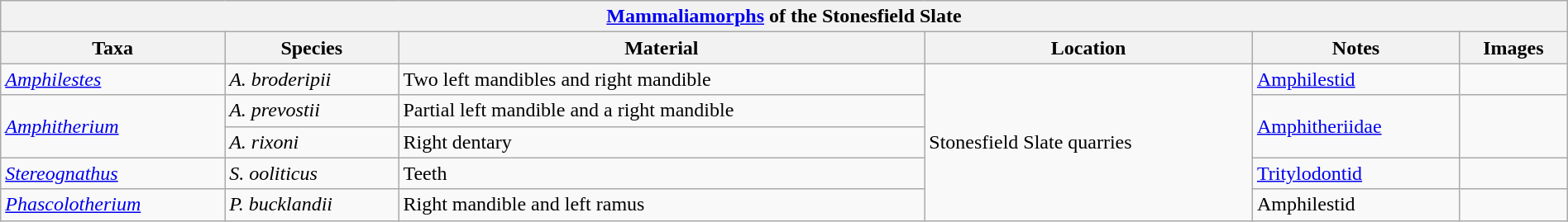<table class="wikitable" align="center" width="100%">
<tr>
<th colspan="7" align="center"><strong><a href='#'>Mammaliamorphs</a> of the Stonesfield Slate</strong></th>
</tr>
<tr>
<th>Taxa</th>
<th>Species</th>
<th>Material</th>
<th>Location</th>
<th>Notes</th>
<th>Images</th>
</tr>
<tr>
<td><em><a href='#'>Amphilestes</a></em></td>
<td><em>A. broderipii</em></td>
<td>Two left mandibles and right mandible</td>
<td rowspan="5">Stonesfield Slate quarries</td>
<td><a href='#'>Amphilestid</a></td>
<td></td>
</tr>
<tr>
<td rowspan="2"><em><a href='#'>Amphitherium</a></em></td>
<td><em>A. prevostii</em></td>
<td>Partial left mandible and a right mandible</td>
<td rowspan="2"><a href='#'>Amphitheriidae</a></td>
<td rowspan="2"></td>
</tr>
<tr>
<td><em>A. rixoni</em></td>
<td>Right dentary</td>
</tr>
<tr>
<td><em><a href='#'>Stereognathus</a></em></td>
<td><em>S. ooliticus</em></td>
<td>Teeth</td>
<td><a href='#'>Tritylodontid</a></td>
<td></td>
</tr>
<tr>
<td><em><a href='#'>Phascolotherium</a></em></td>
<td><em>P. bucklandii</em></td>
<td>Right mandible and left ramus</td>
<td>Amphilestid</td>
<td></td>
</tr>
</table>
